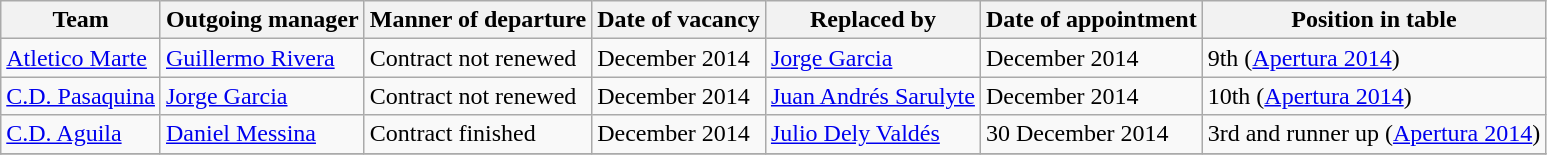<table class="wikitable">
<tr>
<th>Team</th>
<th>Outgoing manager</th>
<th>Manner of departure</th>
<th>Date of vacancy</th>
<th>Replaced by</th>
<th>Date of appointment</th>
<th>Position in table</th>
</tr>
<tr>
<td><a href='#'>Atletico Marte</a></td>
<td> <a href='#'>Guillermo Rivera</a></td>
<td>Contract not renewed</td>
<td>December 2014</td>
<td> <a href='#'>Jorge Garcia</a></td>
<td>December 2014</td>
<td>9th (<a href='#'>Apertura 2014</a>)</td>
</tr>
<tr>
<td><a href='#'>C.D. Pasaquina</a></td>
<td> <a href='#'>Jorge Garcia</a></td>
<td>Contract not renewed</td>
<td>December 2014</td>
<td> <a href='#'>Juan Andrés Sarulyte</a></td>
<td>December 2014</td>
<td>10th (<a href='#'>Apertura 2014</a>)</td>
</tr>
<tr>
<td><a href='#'>C.D. Aguila</a></td>
<td> <a href='#'>Daniel Messina</a></td>
<td>Contract finished</td>
<td>December 2014</td>
<td> <a href='#'>Julio Dely Valdés</a></td>
<td>30 December 2014</td>
<td>3rd and runner up (<a href='#'>Apertura 2014</a>)</td>
</tr>
<tr>
</tr>
</table>
